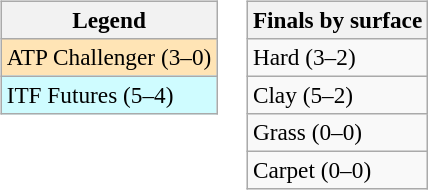<table>
<tr valign=top>
<td><br><table class=wikitable style=font-size:97%>
<tr>
<th>Legend</th>
</tr>
<tr bgcolor=moccasin>
<td>ATP Challenger (3–0)</td>
</tr>
<tr bgcolor=cffcff>
<td>ITF Futures (5–4)</td>
</tr>
</table>
</td>
<td><br><table class=wikitable style=font-size:97%>
<tr>
<th>Finals by surface</th>
</tr>
<tr>
<td>Hard (3–2)</td>
</tr>
<tr>
<td>Clay (5–2)</td>
</tr>
<tr>
<td>Grass (0–0)</td>
</tr>
<tr>
<td>Carpet (0–0)</td>
</tr>
</table>
</td>
</tr>
</table>
